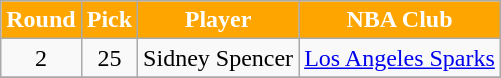<table class="wikitable">
<tr>
<th style="background:orange;color:#FFFFFF;">Round</th>
<th style="background:orange;color:#FFFFFF;">Pick</th>
<th style="background:orange;color:#FFFFFF;">Player</th>
<th style="background:orange;color:#FFFFFF;">NBA Club</th>
</tr>
<tr align="center">
<td>2</td>
<td>25</td>
<td>Sidney Spencer</td>
<td><a href='#'>Los Angeles Sparks</a></td>
</tr>
<tr align="center">
</tr>
</table>
